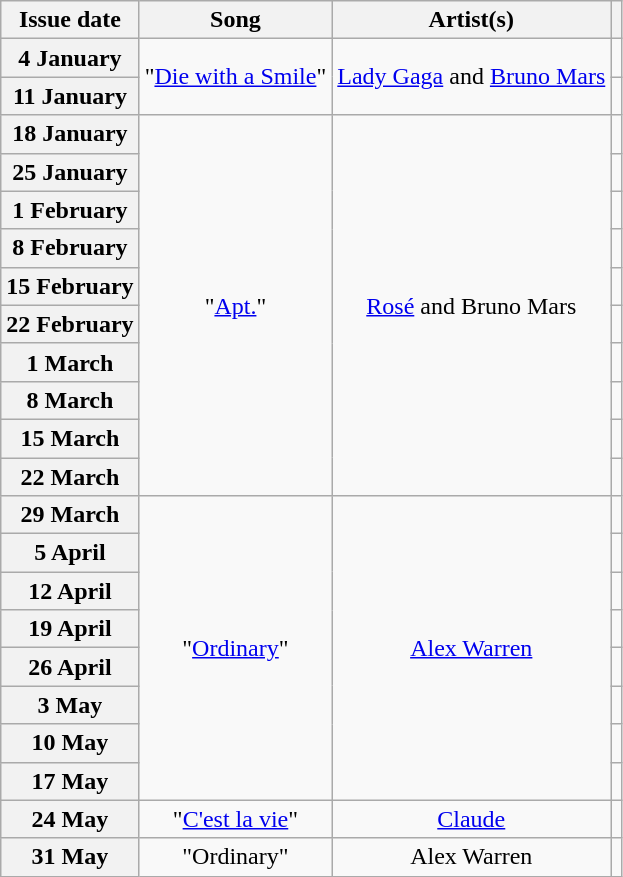<table class="wikitable plainrowheaders" style="text-align: center">
<tr>
<th scope="col">Issue date</th>
<th scope="col">Song</th>
<th scope="col">Artist(s)</th>
<th scope="col"></th>
</tr>
<tr>
<th scope="row">4 January</th>
<td rowspan="2">"<a href='#'>Die with a Smile</a>"</td>
<td rowspan="2"><a href='#'>Lady Gaga</a> and <a href='#'>Bruno Mars</a></td>
<td></td>
</tr>
<tr>
<th scope="row">11 January</th>
<td></td>
</tr>
<tr>
<th scope="row">18 January</th>
<td rowspan="10">"<a href='#'>Apt.</a>"</td>
<td rowspan="10"><a href='#'>Rosé</a> and Bruno Mars</td>
<td></td>
</tr>
<tr>
<th scope="row">25 January</th>
<td></td>
</tr>
<tr>
<th scope="row">1 February</th>
<td></td>
</tr>
<tr>
<th scope="row">8 February</th>
<td></td>
</tr>
<tr>
<th scope="row">15 February</th>
<td></td>
</tr>
<tr>
<th scope="row">22 February</th>
<td></td>
</tr>
<tr>
<th scope="row">1 March</th>
<td></td>
</tr>
<tr>
<th scope="row">8 March</th>
<td></td>
</tr>
<tr>
<th scope="row">15 March</th>
<td></td>
</tr>
<tr>
<th scope="row">22 March</th>
<td></td>
</tr>
<tr>
<th scope="row">29 March</th>
<td rowspan="8">"<a href='#'>Ordinary</a>"</td>
<td rowspan="8"><a href='#'>Alex Warren</a></td>
<td></td>
</tr>
<tr>
<th scope="row">5 April</th>
<td></td>
</tr>
<tr>
<th scope="row">12 April</th>
<td></td>
</tr>
<tr>
<th scope="row">19 April</th>
<td></td>
</tr>
<tr>
<th scope="row">26 April</th>
<td></td>
</tr>
<tr>
<th scope="row">3 May</th>
<td></td>
</tr>
<tr>
<th scope="row">10 May</th>
<td></td>
</tr>
<tr>
<th scope="row">17 May</th>
<td></td>
</tr>
<tr>
<th scope="row">24 May</th>
<td>"<a href='#'>C'est la vie</a>"</td>
<td><a href='#'>Claude</a></td>
<td></td>
</tr>
<tr>
<th scope="row">31 May</th>
<td>"Ordinary"</td>
<td>Alex Warren</td>
<td></td>
</tr>
</table>
